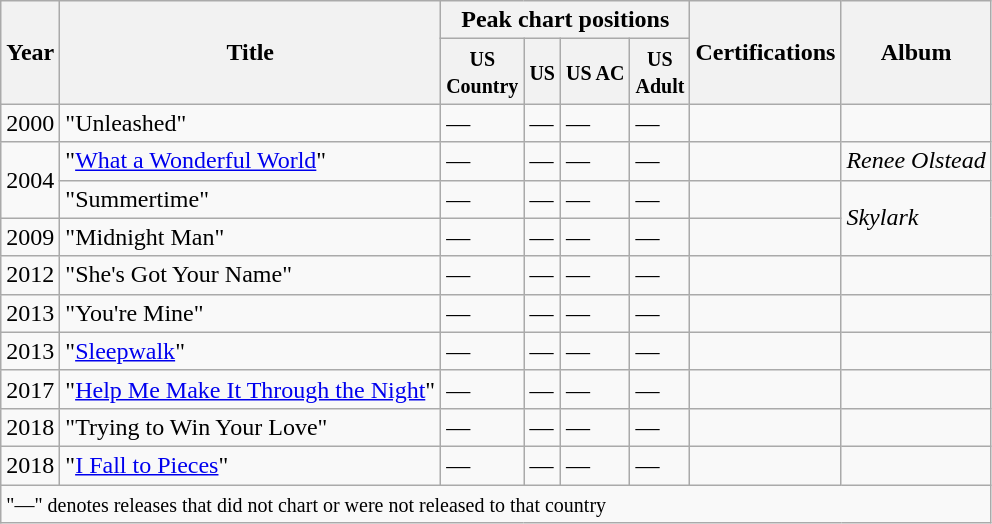<table class="wikitable">
<tr>
<th rowspan="2">Year</th>
<th rowspan="2">Title</th>
<th colspan="4">Peak chart positions</th>
<th rowspan="2">Certifications</th>
<th rowspan="2">Album</th>
</tr>
<tr>
<th><small>US</small><br><small>Country</small></th>
<th><small>US</small></th>
<th><small>US AC</small></th>
<th><small>US</small><br><small>Adult</small></th>
</tr>
<tr>
<td>2000</td>
<td>"Unleashed"</td>
<td>—</td>
<td>—</td>
<td>—</td>
<td>—</td>
<td></td>
<td></td>
</tr>
<tr>
<td rowspan="2">2004</td>
<td>"<a href='#'>What a Wonderful World</a>"</td>
<td>—</td>
<td>—</td>
<td>—</td>
<td>—</td>
<td></td>
<td><em>Renee Olstead</em></td>
</tr>
<tr>
<td>"Summertime"</td>
<td>—</td>
<td>—</td>
<td>—</td>
<td>—</td>
<td></td>
<td rowspan="2"><em>Skylark</em></td>
</tr>
<tr>
<td>2009</td>
<td>"Midnight Man"</td>
<td>—</td>
<td>—</td>
<td>—</td>
<td>—</td>
<td></td>
</tr>
<tr>
<td>2012</td>
<td>"She's Got Your Name"</td>
<td>—</td>
<td>—</td>
<td>—</td>
<td>—</td>
<td></td>
<td></td>
</tr>
<tr>
<td>2013</td>
<td>"You're Mine"</td>
<td>—</td>
<td>—</td>
<td>—</td>
<td>—</td>
<td></td>
<td></td>
</tr>
<tr>
<td>2013</td>
<td>"<a href='#'>Sleepwalk</a>"</td>
<td>—</td>
<td>—</td>
<td>—</td>
<td>—</td>
<td></td>
<td></td>
</tr>
<tr>
<td>2017</td>
<td>"<a href='#'>Help Me Make It Through the Night</a>"</td>
<td>—</td>
<td>—</td>
<td>—</td>
<td>—</td>
<td></td>
<td></td>
</tr>
<tr>
<td>2018</td>
<td>"Trying to Win Your Love"</td>
<td>—</td>
<td>—</td>
<td>—</td>
<td>—</td>
<td></td>
<td></td>
</tr>
<tr>
<td>2018</td>
<td>"<a href='#'>I Fall to Pieces</a>"</td>
<td>—</td>
<td>—</td>
<td>—</td>
<td>—</td>
<td></td>
<td></td>
</tr>
<tr>
<td colspan="8"><small>"—" denotes releases that did not chart or were not released to that country</small></td>
</tr>
</table>
